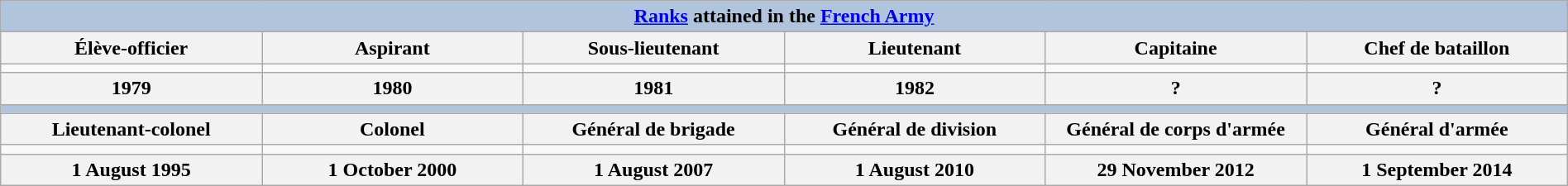<table class="wikitable mw-collapsible mw-collapsed"  style="width: 100%">
<tr>
<th colspan="6" style="background: lightsteelblue"><a href='#'>Ranks</a> attained in the <a href='#'>French Army</a></th>
</tr>
<tr>
<th>Élève-officier</th>
<th>Aspirant</th>
<th>Sous-lieutenant</th>
<th>Lieutenant</th>
<th>Capitaine</th>
<th>Chef de bataillon</th>
</tr>
<tr>
<td align="center" width="16%"></td>
<td align="center" width="16%"></td>
<td align="center" width="16%"></td>
<td align="center" width="16%"></td>
<td align="center" width="16%"></td>
<td align="center" width="16%"></td>
</tr>
<tr>
<th>1979</th>
<th>1980</th>
<th>1981</th>
<th>1982</th>
<th>?</th>
<th>?</th>
</tr>
<tr>
<th colspan="6" style="background: lightsteelblue"></th>
</tr>
<tr>
<th>Lieutenant-colonel</th>
<th>Colonel</th>
<th>Général de brigade</th>
<th>Général de division</th>
<th>Général de corps d'armée</th>
<th>Général d'armée</th>
</tr>
<tr>
<td align="center" width="16%"></td>
<td align="center" width="16%"></td>
<td align="center" width="16%"></td>
<td align="center" width="16%"></td>
<td align="center" width="16%"></td>
<td align="center" width="16%"></td>
</tr>
<tr>
<th>1 August 1995</th>
<th>1 October 2000</th>
<th>1 August 2007</th>
<th>1 August 2010</th>
<th>29 November 2012</th>
<th>1 September 2014</th>
</tr>
</table>
